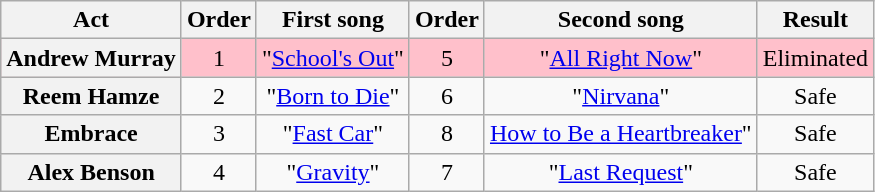<table class="wikitable plainrowheaders" style="text-align:center;">
<tr>
<th>Act</th>
<th>Order</th>
<th>First song</th>
<th>Order</th>
<th>Second song</th>
<th>Result</th>
</tr>
<tr style="background:pink;">
<th scope=row>Andrew Murray</th>
<td>1</td>
<td>"<a href='#'>School's Out</a>"</td>
<td>5</td>
<td>"<a href='#'>All Right Now</a>"</td>
<td>Eliminated</td>
</tr>
<tr>
<th scope=row>Reem Hamze</th>
<td>2</td>
<td>"<a href='#'>Born to Die</a>"</td>
<td>6</td>
<td>"<a href='#'>Nirvana</a>"</td>
<td>Safe</td>
</tr>
<tr>
<th scope=row>Embrace</th>
<td>3</td>
<td>"<a href='#'>Fast Car</a>"</td>
<td>8</td>
<td><a href='#'>How to Be a Heartbreaker</a>"</td>
<td>Safe</td>
</tr>
<tr>
<th scope=row>Alex Benson</th>
<td>4</td>
<td>"<a href='#'>Gravity</a>"</td>
<td>7</td>
<td>"<a href='#'>Last Request</a>"</td>
<td>Safe</td>
</tr>
</table>
